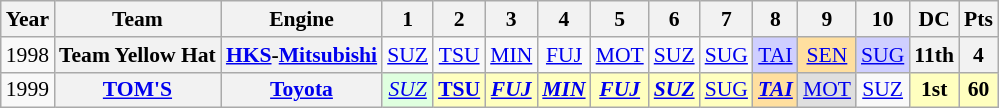<table class="wikitable" style="text-align:center; font-size:90%">
<tr>
<th>Year</th>
<th>Team</th>
<th>Engine</th>
<th>1</th>
<th>2</th>
<th>3</th>
<th>4</th>
<th>5</th>
<th>6</th>
<th>7</th>
<th>8</th>
<th>9</th>
<th>10</th>
<th>DC</th>
<th>Pts</th>
</tr>
<tr>
<td>1998</td>
<th>Team Yellow Hat</th>
<th><a href='#'>HKS</a>-<a href='#'>Mitsubishi</a></th>
<td><a href='#'>SUZ</a></td>
<td><a href='#'>TSU</a></td>
<td><a href='#'>MIN</a></td>
<td><a href='#'>FUJ</a></td>
<td><a href='#'>MOT</a></td>
<td><a href='#'>SUZ</a></td>
<td><a href='#'>SUG</a></td>
<td style="background:#CFCFFF;"><a href='#'>TAI</a><br></td>
<td style="background:#FFDF9F;"><a href='#'>SEN</a><br></td>
<td style="background:#CFCFFF;"><a href='#'>SUG</a><br></td>
<th>11th</th>
<th>4</th>
</tr>
<tr>
<td>1999</td>
<th><a href='#'>TOM'S</a></th>
<th><a href='#'>Toyota</a></th>
<td style="background:#DFFFDF;"><em><a href='#'>SUZ</a></em><br></td>
<td style="background:#FFFFBF;"><strong><a href='#'>TSU</a></strong><br></td>
<td style="background:#FFFFBF;"><strong><em><a href='#'>FUJ</a></em></strong><br></td>
<td style="background:#FFFFBF;"><strong><em><a href='#'>MIN</a></em></strong><br></td>
<td style="background:#FFFFBF;"><strong><em><a href='#'>FUJ</a></em></strong><br></td>
<td style="background:#FFFFBF;"><strong><em><a href='#'>SUZ</a></em></strong><br></td>
<td style="background:#FFFFBF;"><a href='#'>SUG</a><br></td>
<td style="background:#FFDF9F;"><strong><em><a href='#'>TAI</a></em></strong><br></td>
<td style="background:#DFDFDF;"><a href='#'>MOT</a><br></td>
<td><a href='#'>SUZ</a></td>
<th style="background:#FFFFBF;">1st</th>
<th style="background:#FFFFBF;">60</th>
</tr>
</table>
